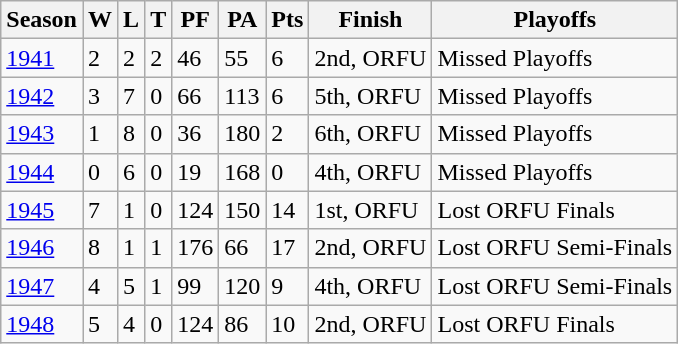<table class="wikitable">
<tr>
<th>Season</th>
<th>W</th>
<th>L</th>
<th>T</th>
<th>PF</th>
<th>PA</th>
<th>Pts</th>
<th>Finish</th>
<th>Playoffs</th>
</tr>
<tr>
<td><a href='#'>1941</a></td>
<td>2</td>
<td>2</td>
<td>2</td>
<td>46</td>
<td>55</td>
<td>6</td>
<td>2nd, ORFU</td>
<td>Missed Playoffs</td>
</tr>
<tr>
<td><a href='#'>1942</a></td>
<td>3</td>
<td>7</td>
<td>0</td>
<td>66</td>
<td>113</td>
<td>6</td>
<td>5th, ORFU</td>
<td>Missed Playoffs</td>
</tr>
<tr>
<td><a href='#'>1943</a></td>
<td>1</td>
<td>8</td>
<td>0</td>
<td>36</td>
<td>180</td>
<td>2</td>
<td>6th, ORFU</td>
<td>Missed Playoffs</td>
</tr>
<tr>
<td><a href='#'>1944</a></td>
<td>0</td>
<td>6</td>
<td>0</td>
<td>19</td>
<td>168</td>
<td>0</td>
<td>4th, ORFU</td>
<td>Missed Playoffs</td>
</tr>
<tr>
<td><a href='#'>1945</a></td>
<td>7</td>
<td>1</td>
<td>0</td>
<td>124</td>
<td>150</td>
<td>14</td>
<td>1st, ORFU</td>
<td>Lost ORFU Finals</td>
</tr>
<tr>
<td><a href='#'>1946</a></td>
<td>8</td>
<td>1</td>
<td>1</td>
<td>176</td>
<td>66</td>
<td>17</td>
<td>2nd, ORFU</td>
<td>Lost ORFU Semi-Finals</td>
</tr>
<tr>
<td><a href='#'>1947</a></td>
<td>4</td>
<td>5</td>
<td>1</td>
<td>99</td>
<td>120</td>
<td>9</td>
<td>4th, ORFU</td>
<td>Lost ORFU Semi-Finals</td>
</tr>
<tr>
<td><a href='#'>1948</a></td>
<td>5</td>
<td>4</td>
<td>0</td>
<td>124</td>
<td>86</td>
<td>10</td>
<td>2nd, ORFU</td>
<td>Lost ORFU Finals</td>
</tr>
</table>
